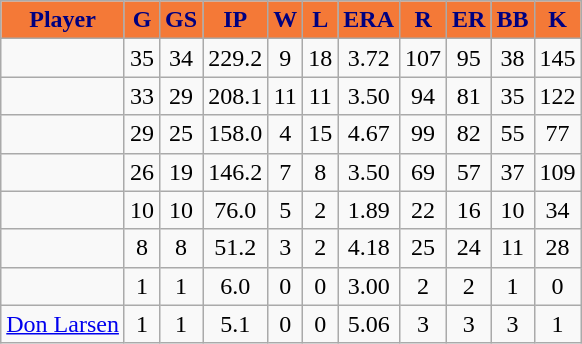<table class="wikitable sortable">
<tr>
<th style="background:#f47937; color:#000080">Player</th>
<th style="background:#f47937; color:#000080">G</th>
<th style="background:#f47937; color:#000080">GS</th>
<th style="background:#f47937; color:#000080">IP</th>
<th style="background:#f47937; color:#000080">W</th>
<th style="background:#f47937; color:#000080">L</th>
<th style="background:#f47937; color:#000080">ERA</th>
<th style="background:#f47937; color:#000080">R</th>
<th style="background:#f47937; color:#000080">ER</th>
<th style="background:#f47937; color:#000080">BB</th>
<th style="background:#f47937; color:#000080">K</th>
</tr>
<tr align="center">
<td></td>
<td>35</td>
<td>34</td>
<td>229.2</td>
<td>9</td>
<td>18</td>
<td>3.72</td>
<td>107</td>
<td>95</td>
<td>38</td>
<td>145</td>
</tr>
<tr align="center">
<td></td>
<td>33</td>
<td>29</td>
<td>208.1</td>
<td>11</td>
<td>11</td>
<td>3.50</td>
<td>94</td>
<td>81</td>
<td>35</td>
<td>122</td>
</tr>
<tr align="center">
<td></td>
<td>29</td>
<td>25</td>
<td>158.0</td>
<td>4</td>
<td>15</td>
<td>4.67</td>
<td>99</td>
<td>82</td>
<td>55</td>
<td>77</td>
</tr>
<tr align="center">
<td></td>
<td>26</td>
<td>19</td>
<td>146.2</td>
<td>7</td>
<td>8</td>
<td>3.50</td>
<td>69</td>
<td>57</td>
<td>37</td>
<td>109</td>
</tr>
<tr align="center">
<td></td>
<td>10</td>
<td>10</td>
<td>76.0</td>
<td>5</td>
<td>2</td>
<td>1.89</td>
<td>22</td>
<td>16</td>
<td>10</td>
<td>34</td>
</tr>
<tr align="center">
<td></td>
<td>8</td>
<td>8</td>
<td>51.2</td>
<td>3</td>
<td>2</td>
<td>4.18</td>
<td>25</td>
<td>24</td>
<td>11</td>
<td>28</td>
</tr>
<tr align="center">
<td></td>
<td>1</td>
<td>1</td>
<td>6.0</td>
<td>0</td>
<td>0</td>
<td>3.00</td>
<td>2</td>
<td>2</td>
<td>1</td>
<td>0</td>
</tr>
<tr align="center">
<td><a href='#'>Don Larsen</a></td>
<td>1</td>
<td>1</td>
<td>5.1</td>
<td>0</td>
<td>0</td>
<td>5.06</td>
<td>3</td>
<td>3</td>
<td>3</td>
<td>1</td>
</tr>
</table>
